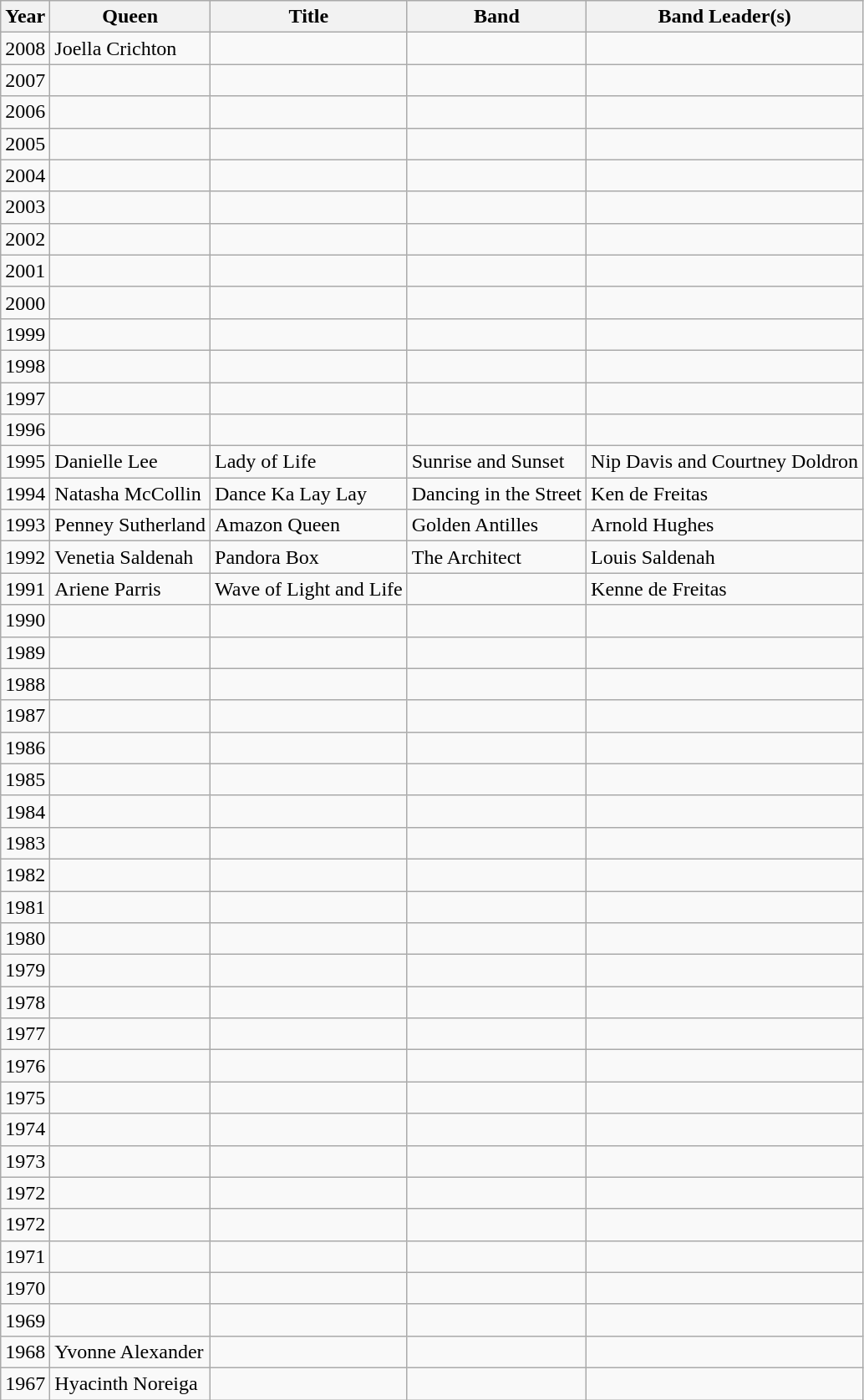<table class="wikitable sortable mw-collapsible mw-collapsed">
<tr>
<th>Year</th>
<th>Queen</th>
<th>Title</th>
<th>Band</th>
<th>Band Leader(s)</th>
</tr>
<tr>
<td>2008</td>
<td>Joella Crichton</td>
<td></td>
<td></td>
<td></td>
</tr>
<tr>
<td>2007</td>
<td></td>
<td></td>
<td></td>
<td></td>
</tr>
<tr>
<td>2006</td>
<td></td>
<td></td>
<td></td>
<td></td>
</tr>
<tr>
<td>2005</td>
<td></td>
<td></td>
<td></td>
<td></td>
</tr>
<tr>
<td>2004</td>
<td></td>
<td></td>
<td></td>
<td></td>
</tr>
<tr>
<td>2003</td>
<td></td>
<td></td>
<td></td>
<td></td>
</tr>
<tr>
<td>2002</td>
<td></td>
<td></td>
<td></td>
<td></td>
</tr>
<tr>
<td>2001</td>
<td></td>
<td></td>
<td></td>
<td></td>
</tr>
<tr>
<td>2000</td>
<td></td>
<td></td>
<td></td>
<td></td>
</tr>
<tr>
<td>1999</td>
<td></td>
<td></td>
<td></td>
<td></td>
</tr>
<tr>
<td>1998</td>
<td></td>
<td></td>
<td></td>
<td></td>
</tr>
<tr>
<td>1997</td>
<td></td>
<td></td>
<td></td>
<td></td>
</tr>
<tr>
<td>1996</td>
<td></td>
<td></td>
<td></td>
<td></td>
</tr>
<tr>
<td>1995</td>
<td>Danielle Lee</td>
<td>Lady of Life</td>
<td>Sunrise and Sunset</td>
<td>Nip Davis and Courtney Doldron</td>
</tr>
<tr>
<td>1994</td>
<td>Natasha McCollin</td>
<td>Dance Ka Lay Lay</td>
<td>Dancing in the Street</td>
<td>Ken de Freitas</td>
</tr>
<tr>
<td>1993</td>
<td>Penney Sutherland</td>
<td>Amazon Queen</td>
<td>Golden Antilles</td>
<td>Arnold Hughes</td>
</tr>
<tr>
<td>1992</td>
<td>Venetia Saldenah</td>
<td>Pandora Box</td>
<td>The Architect</td>
<td>Louis Saldenah</td>
</tr>
<tr>
<td>1991</td>
<td>Ariene Parris</td>
<td>Wave of Light and Life</td>
<td></td>
<td>Kenne de Freitas</td>
</tr>
<tr>
<td>1990</td>
<td></td>
<td></td>
<td></td>
<td></td>
</tr>
<tr>
<td>1989</td>
<td></td>
<td></td>
<td></td>
<td></td>
</tr>
<tr>
<td>1988</td>
<td></td>
<td></td>
<td></td>
<td></td>
</tr>
<tr>
<td>1987</td>
<td></td>
<td></td>
<td></td>
<td></td>
</tr>
<tr>
<td>1986</td>
<td></td>
<td></td>
<td></td>
<td></td>
</tr>
<tr>
<td>1985</td>
<td></td>
<td></td>
<td></td>
<td></td>
</tr>
<tr>
<td>1984</td>
<td></td>
<td></td>
<td></td>
<td></td>
</tr>
<tr>
<td>1983</td>
<td></td>
<td></td>
<td></td>
<td></td>
</tr>
<tr>
<td>1982</td>
<td></td>
<td></td>
<td></td>
<td></td>
</tr>
<tr>
<td>1981</td>
<td></td>
<td></td>
<td></td>
<td></td>
</tr>
<tr>
<td>1980</td>
<td></td>
<td></td>
<td></td>
<td></td>
</tr>
<tr>
<td>1979</td>
<td></td>
<td></td>
<td></td>
<td></td>
</tr>
<tr>
<td>1978</td>
<td></td>
<td></td>
<td></td>
<td></td>
</tr>
<tr>
<td>1977</td>
<td></td>
<td></td>
<td></td>
<td></td>
</tr>
<tr>
<td>1976</td>
<td></td>
<td></td>
<td></td>
<td></td>
</tr>
<tr>
<td>1975</td>
<td></td>
<td></td>
<td></td>
<td></td>
</tr>
<tr>
<td>1974</td>
<td></td>
<td></td>
<td></td>
<td></td>
</tr>
<tr>
<td>1973</td>
<td></td>
<td></td>
<td></td>
<td></td>
</tr>
<tr>
<td>1972</td>
<td></td>
<td></td>
<td></td>
<td></td>
</tr>
<tr>
<td>1972</td>
<td></td>
<td></td>
<td></td>
<td></td>
</tr>
<tr>
<td>1971</td>
<td></td>
<td></td>
<td></td>
<td></td>
</tr>
<tr>
<td>1970</td>
<td></td>
<td></td>
<td></td>
<td></td>
</tr>
<tr>
<td>1969</td>
<td></td>
<td></td>
<td></td>
<td></td>
</tr>
<tr>
<td>1968</td>
<td>Yvonne Alexander</td>
<td></td>
<td></td>
<td></td>
</tr>
<tr>
<td>1967</td>
<td>Hyacinth Noreiga</td>
<td></td>
<td></td>
<td></td>
</tr>
</table>
